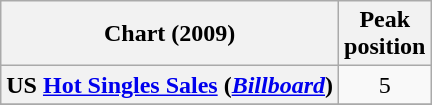<table class="wikitable plainrowheaders" style="text-align:center">
<tr>
<th scope="col">Chart (2009)</th>
<th scope="col">Peak<br> position</th>
</tr>
<tr>
<th scope="row">US <a href='#'>Hot Singles Sales</a> (<em><a href='#'>Billboard</a></em>)</th>
<td>5</td>
</tr>
<tr>
</tr>
</table>
